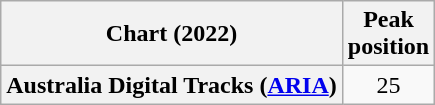<table class="wikitable plainrowheaders">
<tr>
<th scope="col">Chart (2022)</th>
<th scope="col">Peak<br>position</th>
</tr>
<tr>
<th scope="row">Australia Digital Tracks (<a href='#'>ARIA</a>)</th>
<td align="center">25</td>
</tr>
</table>
